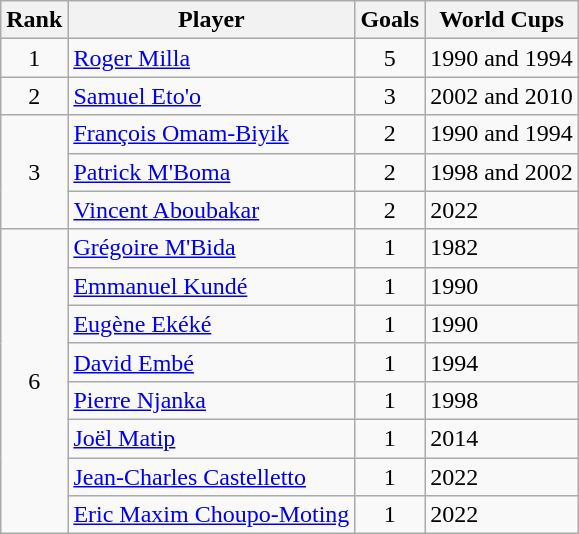<table class="wikitable" style="text-align: left;">
<tr>
<th>Rank</th>
<th>Player</th>
<th>Goals</th>
<th>World Cups</th>
</tr>
<tr>
<td align=center>1</td>
<td><a href='#'>Roger Milla</a></td>
<td align=center>5</td>
<td>1990 and 1994</td>
</tr>
<tr>
<td align=center>2</td>
<td><a href='#'>Samuel Eto'o</a></td>
<td align=center>3</td>
<td>2002 and 2010</td>
</tr>
<tr>
<td rowspan=3 align=center>3</td>
<td><a href='#'>François Omam-Biyik</a></td>
<td align=center>2</td>
<td>1990 and 1994</td>
</tr>
<tr>
<td><a href='#'>Patrick M'Boma</a></td>
<td align=center>2</td>
<td>1998 and 2002</td>
</tr>
<tr>
<td><a href='#'>Vincent Aboubakar</a></td>
<td align=center>2</td>
<td>2022</td>
</tr>
<tr>
<td rowspan=8 align=center>6</td>
<td><a href='#'>Grégoire M'Bida</a></td>
<td align=center>1</td>
<td>1982</td>
</tr>
<tr>
<td><a href='#'>Emmanuel Kundé</a></td>
<td align=center>1</td>
<td>1990</td>
</tr>
<tr>
<td><a href='#'>Eugène Ekéké</a></td>
<td align=center>1</td>
<td>1990</td>
</tr>
<tr>
<td><a href='#'>David Embé</a></td>
<td align=center>1</td>
<td>1994</td>
</tr>
<tr>
<td><a href='#'>Pierre Njanka</a></td>
<td align=center>1</td>
<td>1998</td>
</tr>
<tr>
<td><a href='#'>Joël Matip</a></td>
<td align=center>1</td>
<td>2014</td>
</tr>
<tr>
<td><a href='#'>Jean-Charles Castelletto</a></td>
<td align=center>1</td>
<td>2022</td>
</tr>
<tr>
<td><a href='#'>Eric Maxim Choupo-Moting</a></td>
<td align=center>1</td>
<td>2022</td>
</tr>
</table>
